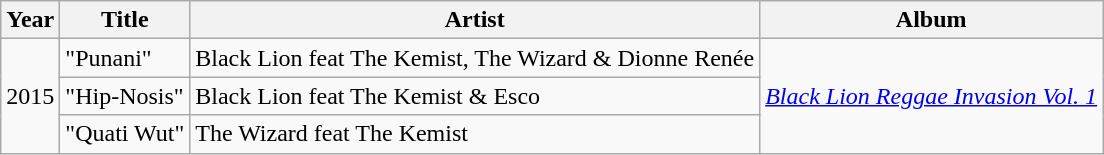<table class="wikitable">
<tr>
<th>Year</th>
<th>Title</th>
<th>Artist</th>
<th>Album</th>
</tr>
<tr>
<td rowspan=3>2015</td>
<td>"Punani"</td>
<td>Black Lion feat The Kemist, The Wizard & Dionne Renée</td>
<td rowspan=3><em><a href='#'>Black Lion Reggae Invasion Vol. 1</a> </em></td>
</tr>
<tr>
<td>"Hip-Nosis"</td>
<td>Black Lion feat The Kemist & Esco</td>
</tr>
<tr>
<td>"Quati Wut"</td>
<td>The Wizard feat The Kemist</td>
</tr>
</table>
